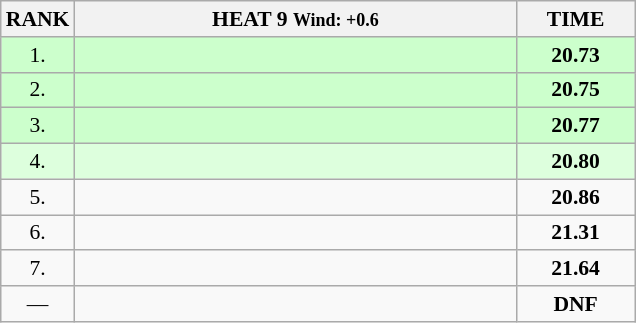<table class="wikitable" style="border-collapse: collapse; font-size: 90%;">
<tr>
<th>RANK</th>
<th style="width: 20em">HEAT 9 <small>Wind: +0.6</small></th>
<th style="width: 5em">TIME</th>
</tr>
<tr style="background:#ccffcc;">
<td align="center">1.</td>
<td></td>
<td align="center"><strong>20.73</strong></td>
</tr>
<tr style="background:#ccffcc;">
<td align="center">2.</td>
<td></td>
<td align="center"><strong>20.75</strong></td>
</tr>
<tr style="background:#ccffcc;">
<td align="center">3.</td>
<td></td>
<td align="center"><strong>20.77</strong></td>
</tr>
<tr style="background:#ddffdd;">
<td align="center">4.</td>
<td></td>
<td align="center"><strong>20.80</strong></td>
</tr>
<tr>
<td align="center">5.</td>
<td></td>
<td align="center"><strong>20.86</strong></td>
</tr>
<tr>
<td align="center">6.</td>
<td></td>
<td align="center"><strong>21.31</strong></td>
</tr>
<tr>
<td align="center">7.</td>
<td></td>
<td align="center"><strong>21.64</strong></td>
</tr>
<tr>
<td align="center">—</td>
<td></td>
<td align="center"><strong>DNF</strong></td>
</tr>
</table>
